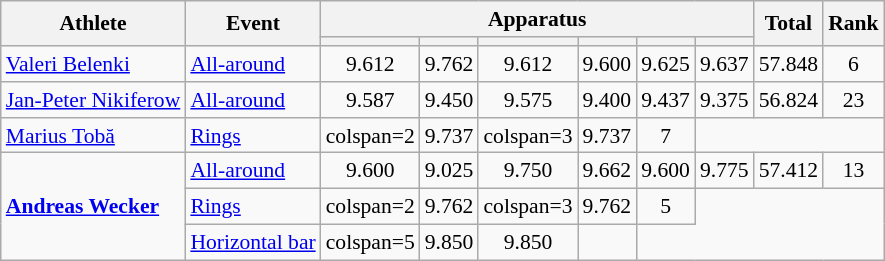<table class="wikitable" style="font-size:90%">
<tr>
<th rowspan=2>Athlete</th>
<th rowspan=2>Event</th>
<th colspan=6>Apparatus</th>
<th rowspan=2>Total</th>
<th rowspan=2>Rank</th>
</tr>
<tr style="font-size:95%">
<th></th>
<th></th>
<th></th>
<th></th>
<th></th>
<th></th>
</tr>
<tr align=center>
<td align=left><a href='#'>Valeri Belenki</a></td>
<td align=left><a href='#'>All-around</a></td>
<td>9.612</td>
<td>9.762</td>
<td>9.612</td>
<td>9.600</td>
<td>9.625</td>
<td>9.637</td>
<td>57.848</td>
<td>6</td>
</tr>
<tr align=center>
<td align=left><a href='#'>Jan-Peter Nikiferow</a></td>
<td align=left><a href='#'>All-around</a></td>
<td>9.587</td>
<td>9.450</td>
<td>9.575</td>
<td>9.400</td>
<td>9.437</td>
<td>9.375</td>
<td>56.824</td>
<td>23</td>
</tr>
<tr align=center>
<td align=left><a href='#'>Marius Tobă</a></td>
<td align=left><a href='#'>Rings</a></td>
<td>colspan=2</td>
<td>9.737</td>
<td>colspan=3</td>
<td>9.737</td>
<td>7</td>
</tr>
<tr align=center>
<td align=left rowspan=3><strong><a href='#'>Andreas Wecker</a></strong></td>
<td align=left><a href='#'>All-around</a></td>
<td>9.600</td>
<td>9.025</td>
<td>9.750</td>
<td>9.662</td>
<td>9.600</td>
<td>9.775</td>
<td>57.412</td>
<td>13</td>
</tr>
<tr align=center>
<td align=left><a href='#'>Rings</a></td>
<td>colspan=2</td>
<td>9.762</td>
<td>colspan=3</td>
<td>9.762</td>
<td>5</td>
</tr>
<tr align=center>
<td align=left><a href='#'>Horizontal bar</a></td>
<td>colspan=5</td>
<td>9.850</td>
<td>9.850</td>
<td></td>
</tr>
</table>
